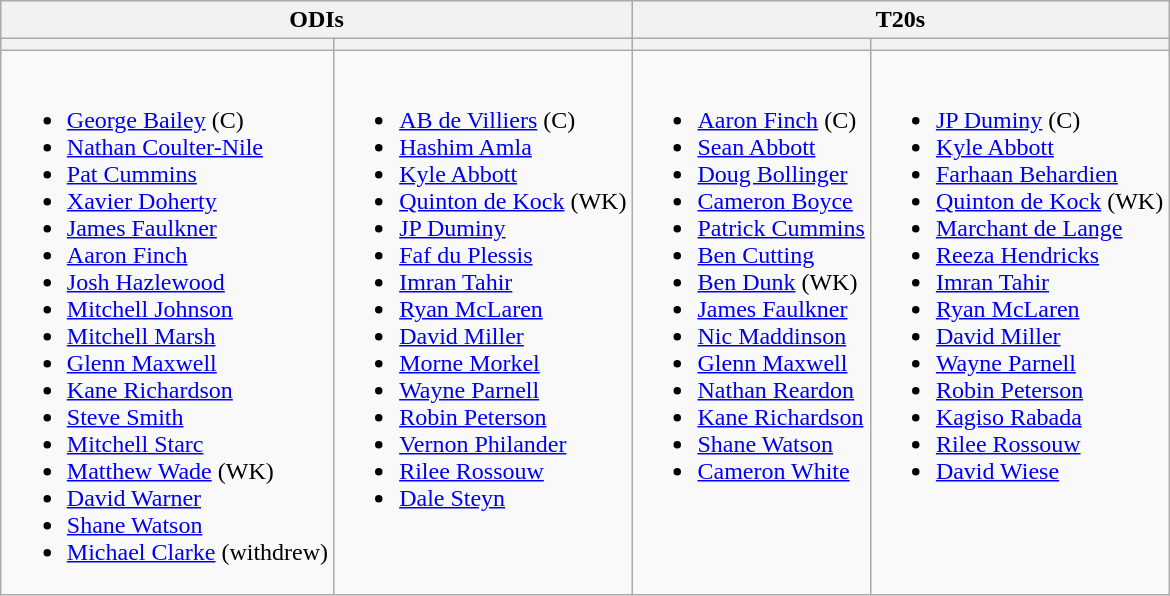<table class="wikitable" style="text-align:left; margin:auto">
<tr>
<th colspan=2>ODIs</th>
<th colspan=2>T20s</th>
</tr>
<tr>
<th></th>
<th></th>
<th></th>
<th></th>
</tr>
<tr style="vertical-align:top">
<td><br><ul><li><a href='#'>George Bailey</a> (C)</li><li><a href='#'>Nathan Coulter-Nile</a></li><li><a href='#'>Pat Cummins</a></li><li><a href='#'>Xavier Doherty</a></li><li><a href='#'>James Faulkner</a></li><li><a href='#'>Aaron Finch</a></li><li><a href='#'>Josh Hazlewood</a></li><li><a href='#'>Mitchell Johnson</a></li><li><a href='#'>Mitchell Marsh</a></li><li><a href='#'>Glenn Maxwell</a></li><li><a href='#'>Kane Richardson</a></li><li><a href='#'>Steve Smith</a></li><li><a href='#'>Mitchell Starc</a></li><li><a href='#'>Matthew Wade</a> (WK)</li><li><a href='#'>David Warner</a></li><li><a href='#'>Shane Watson</a></li><li><a href='#'>Michael Clarke</a> (withdrew)</li></ul></td>
<td><br><ul><li><a href='#'>AB de Villiers</a> (C)</li><li><a href='#'>Hashim Amla</a></li><li><a href='#'>Kyle Abbott</a></li><li><a href='#'>Quinton de Kock</a> (WK)</li><li><a href='#'>JP Duminy</a></li><li><a href='#'>Faf du Plessis</a></li><li><a href='#'>Imran Tahir</a></li><li><a href='#'>Ryan McLaren</a></li><li><a href='#'>David Miller</a></li><li><a href='#'>Morne Morkel</a></li><li><a href='#'>Wayne Parnell</a></li><li><a href='#'>Robin Peterson</a></li><li><a href='#'>Vernon Philander</a></li><li><a href='#'>Rilee Rossouw</a></li><li><a href='#'>Dale Steyn</a></li></ul></td>
<td><br><ul><li><a href='#'>Aaron Finch</a> (C)</li><li><a href='#'>Sean Abbott</a></li><li><a href='#'>Doug Bollinger</a></li><li><a href='#'>Cameron Boyce</a></li><li><a href='#'>Patrick Cummins</a></li><li><a href='#'>Ben Cutting</a></li><li><a href='#'>Ben Dunk</a> (WK)</li><li><a href='#'>James Faulkner</a></li><li><a href='#'>Nic Maddinson</a></li><li><a href='#'>Glenn Maxwell</a></li><li><a href='#'>Nathan Reardon</a></li><li><a href='#'>Kane Richardson</a></li><li><a href='#'>Shane Watson</a></li><li><a href='#'>Cameron White</a></li></ul></td>
<td><br><ul><li><a href='#'>JP Duminy</a> (C)</li><li><a href='#'>Kyle Abbott</a></li><li><a href='#'>Farhaan Behardien</a></li><li><a href='#'>Quinton de Kock</a> (WK)</li><li><a href='#'>Marchant de Lange</a></li><li><a href='#'>Reeza Hendricks</a></li><li><a href='#'>Imran Tahir</a></li><li><a href='#'>Ryan McLaren</a></li><li><a href='#'>David Miller</a></li><li><a href='#'>Wayne Parnell</a></li><li><a href='#'>Robin Peterson</a></li><li><a href='#'>Kagiso Rabada</a></li><li><a href='#'>Rilee Rossouw</a></li><li><a href='#'>David Wiese</a></li></ul></td>
</tr>
</table>
